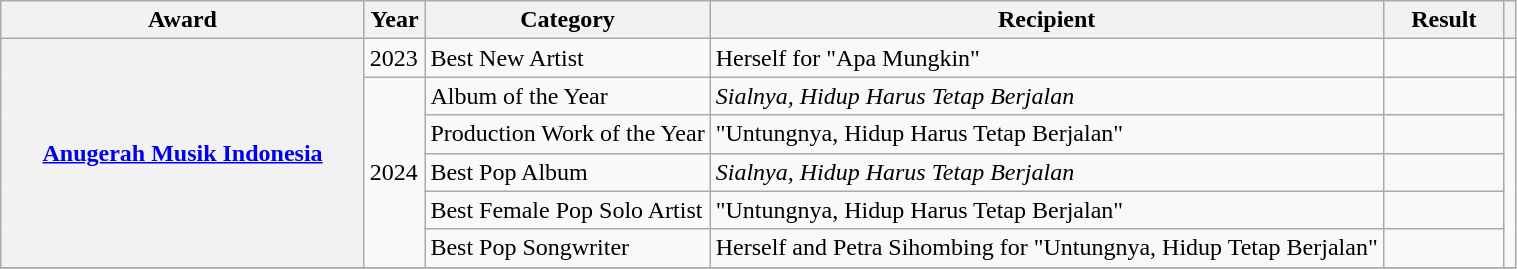<table class="wikitable sortable plainrowheaders">
<tr>
<th scope="col" Width=24%>Award</th>
<th scope="col" Width=4%>Year</th>
<th scope="col">Category</th>
<th scope="col">Recipient</th>
<th scope="col" style="width:8%;">Result</th>
<th scope="col" class="unsortable"></th>
</tr>
<tr>
<th scope="row" rowspan="6"><a href='#'>Anugerah Musik Indonesia</a></th>
<td>2023</td>
<td>Best New Artist</td>
<td>Herself for "Apa Mungkin"</td>
<td></td>
<td align="center"></td>
</tr>
<tr>
<td rowspan="5">2024</td>
<td>Album of the Year</td>
<td><em>Sialnya, Hidup Harus Tetap Berjalan</em></td>
<td></td>
<td align="center" rowspan="5"></td>
</tr>
<tr>
<td>Production Work of the Year</td>
<td>"Untungnya, Hidup Harus Tetap Berjalan"</td>
<td></td>
</tr>
<tr>
<td>Best Pop Album</td>
<td><em>Sialnya, Hidup Harus Tetap Berjalan</em></td>
<td></td>
</tr>
<tr>
<td>Best Female Pop Solo Artist</td>
<td>"Untungnya, Hidup Harus Tetap Berjalan"</td>
<td></td>
</tr>
<tr>
<td>Best Pop Songwriter</td>
<td>Herself and Petra Sihombing for "Untungnya, Hidup Tetap Berjalan"</td>
<td></td>
</tr>
<tr>
</tr>
</table>
